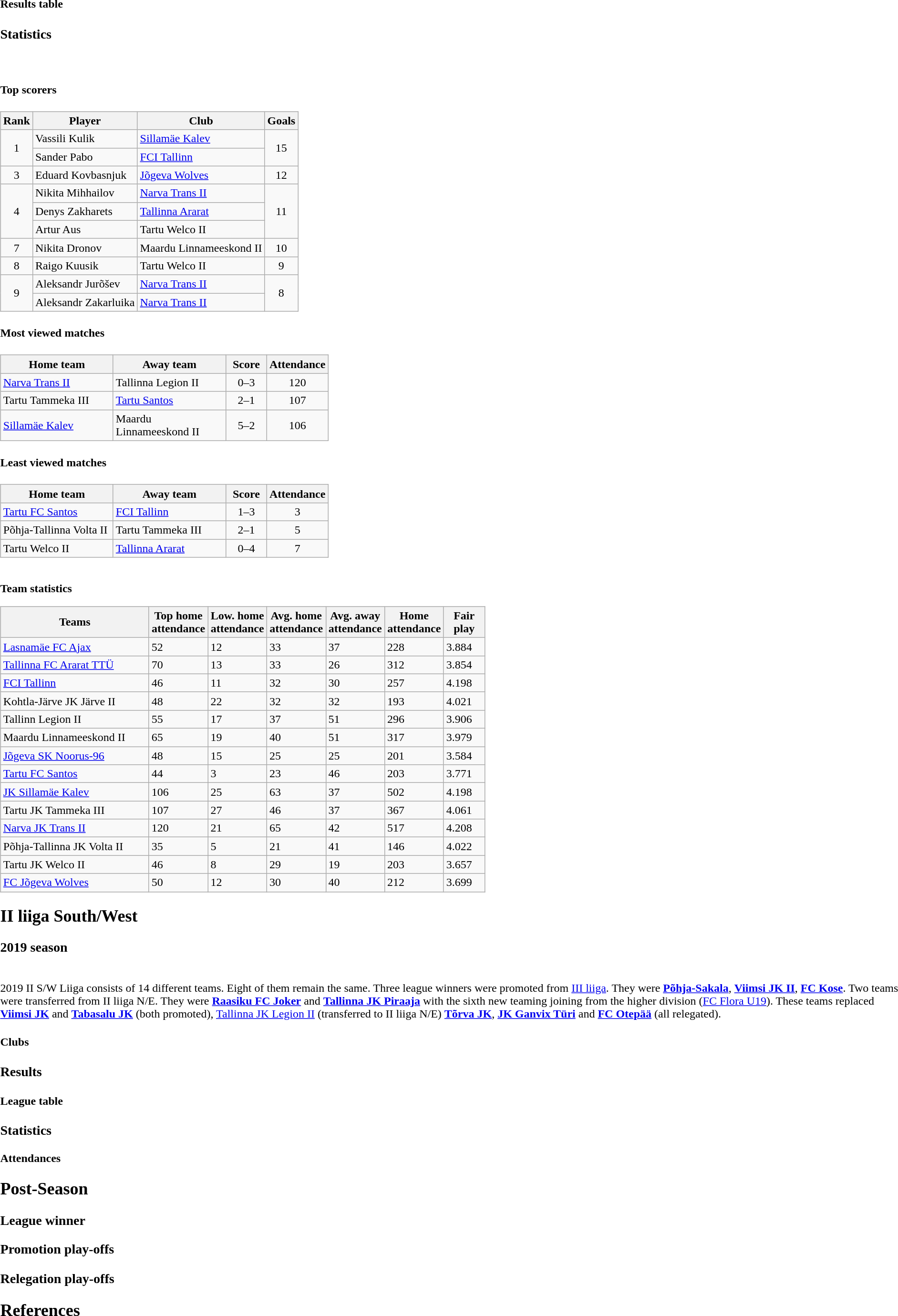<table>
<tr>
<td align="left"><br><h4>Results table</h4>
<h3>Statistics</h3><br><h4>Top scorers</h4><table class="wikitable">
<tr>
<th>Rank</th>
<th>Player</th>
<th>Club</th>
<th>Goals</th>
</tr>
<tr>
<td align=center rowspan=2>1</td>
<td> Vassili Kulik</td>
<td><a href='#'>Sillamäe Kalev</a></td>
<td align=center rowspan=2>15</td>
</tr>
<tr>
<td> Sander Pabo</td>
<td><a href='#'>FCI Tallinn</a></td>
</tr>
<tr>
<td align=center rowspan=>3</td>
<td> Eduard Kovbasnjuk</td>
<td><a href='#'>Jõgeva Wolves</a></td>
<td align=center rowspan=>12</td>
</tr>
<tr>
<td align=center rowspan=3>4</td>
<td> Nikita Mihhailov</td>
<td><a href='#'>Narva Trans II</a></td>
<td align=center rowspan=3>11</td>
</tr>
<tr>
<td> Denys Zakharets</td>
<td><a href='#'>Tallinna Ararat</a></td>
</tr>
<tr>
<td> Artur Aus</td>
<td>Tartu Welco II</td>
</tr>
<tr>
<td align=center rowspan=>7</td>
<td> Nikita Dronov</td>
<td>Maardu Linnameeskond II</td>
<td align=center rowspan=>10</td>
</tr>
<tr>
<td align=center rowspan=>8</td>
<td> Raigo Kuusik</td>
<td>Tartu Welco II</td>
<td align=center rowspan=>9</td>
</tr>
<tr>
<td align=center rowspan=2>9</td>
<td> Aleksandr Jurõšev</td>
<td><a href='#'>Narva Trans II</a></td>
<td align=center rowspan=2>8</td>
</tr>
<tr>
<td> Aleksandr Zakarluika</td>
<td><a href='#'>Narva Trans II</a></td>
</tr>
</table>
<h4>Most viewed matches</h4><table class="wikitable">
<tr>
<th width=150px>Home team</th>
<th width=150px>Away team</th>
<th width=50px>Score</th>
<th width=50px>Attendance</th>
</tr>
<tr>
<td><a href='#'>Narva Trans II</a></td>
<td>Tallinna Legion II</td>
<td align=center>0–3</td>
<td align=center>120</td>
</tr>
<tr>
<td>Tartu Tammeka III</td>
<td><a href='#'>Tartu Santos</a></td>
<td align=center>2–1</td>
<td align=center>107</td>
</tr>
<tr>
<td><a href='#'>Sillamäe Kalev</a></td>
<td>Maardu Linnameeskond II</td>
<td align=center>5–2</td>
<td align=center>106</td>
</tr>
</table>
<h4>Least viewed matches</h4><table class="wikitable">
<tr>
<th width=150px>Home team</th>
<th width=150px>Away team</th>
<th width=50px>Score</th>
<th width=50px>Attendance</th>
</tr>
<tr>
<td><a href='#'>Tartu FC Santos</a></td>
<td><a href='#'>FCI Tallinn</a></td>
<td align=center>1–3</td>
<td align=center>3</td>
</tr>
<tr>
<td>Põhja-Tallinna Volta II</td>
<td>Tartu Tammeka III</td>
<td align=center>2–1</td>
<td align=center>5</td>
</tr>
<tr>
<td>Tartu Welco II</td>
<td><a href='#'>Tallinna Ararat</a></td>
<td align=center>0–4</td>
<td align=center>7</td>
</tr>
</table>
<br><strong>Team statistics</strong><table class="wikitable sortable">
<tr>
<th width=200px>Teams</th>
<th width=75px>Top home attendance</th>
<th width=75px>Low. home attendance</th>
<th width=75px>Avg. home attendance</th>
<th width=75px>Avg. away attendance</th>
<th width=75px>Home attendance</th>
<th width=50px>Fair play</th>
</tr>
<tr>
<td><a href='#'>Lasnamäe FC Ajax</a></td>
<td>52</td>
<td>12</td>
<td>33</td>
<td>37</td>
<td>228</td>
<td>3.884</td>
</tr>
<tr>
<td><a href='#'>Tallinna FC Ararat TTÜ</a></td>
<td>70</td>
<td>13</td>
<td>33</td>
<td>26</td>
<td>312</td>
<td>3.854</td>
</tr>
<tr>
<td><a href='#'>FCI Tallinn</a></td>
<td>46</td>
<td>11</td>
<td>32</td>
<td>30</td>
<td>257</td>
<td>4.198</td>
</tr>
<tr>
<td>Kohtla-Järve JK Järve II</td>
<td>48</td>
<td>22</td>
<td>32</td>
<td>32</td>
<td>193</td>
<td>4.021</td>
</tr>
<tr>
<td>Tallinn Legion II</td>
<td>55</td>
<td>17</td>
<td>37</td>
<td>51</td>
<td>296</td>
<td>3.906</td>
</tr>
<tr>
<td>Maardu Linnameeskond II</td>
<td>65</td>
<td>19</td>
<td>40</td>
<td>51</td>
<td>317</td>
<td>3.979</td>
</tr>
<tr>
<td><a href='#'>Jõgeva SK Noorus-96</a></td>
<td>48</td>
<td>15</td>
<td>25</td>
<td>25</td>
<td>201</td>
<td>3.584</td>
</tr>
<tr>
<td><a href='#'>Tartu FC Santos</a></td>
<td>44</td>
<td>3</td>
<td>23</td>
<td>46</td>
<td>203</td>
<td>3.771</td>
</tr>
<tr>
<td><a href='#'>JK Sillamäe Kalev</a></td>
<td>106</td>
<td>25</td>
<td>63</td>
<td>37</td>
<td>502</td>
<td>4.198</td>
</tr>
<tr>
<td>Tartu JK Tammeka III</td>
<td>107</td>
<td>27</td>
<td>46</td>
<td>37</td>
<td>367</td>
<td>4.061</td>
</tr>
<tr>
<td><a href='#'>Narva JK Trans II</a></td>
<td>120</td>
<td>21</td>
<td>65</td>
<td>42</td>
<td>517</td>
<td>4.208</td>
</tr>
<tr>
<td>Põhja-Tallinna JK Volta II</td>
<td>35</td>
<td>5</td>
<td>21</td>
<td>41</td>
<td>146</td>
<td>4.022</td>
</tr>
<tr>
<td>Tartu JK Welco II</td>
<td>46</td>
<td>8</td>
<td>29</td>
<td>19</td>
<td>203</td>
<td>3.657</td>
</tr>
<tr>
<td><a href='#'>FC Jõgeva Wolves</a></td>
<td>50</td>
<td>12</td>
<td>30</td>
<td>40</td>
<td>212</td>
<td>3.699</td>
</tr>
</table>
<h2>II liiga South/West</h2><h3>2019 season</h3><br>2019 II S/W Liiga consists of 14 different teams. Eight of them remain the same. Three league winners were promoted from <a href='#'>III liiga</a>. They were <strong><a href='#'>Põhja-Sakala</a></strong>, <strong><a href='#'>Viimsi JK II</a></strong>, <strong><a href='#'>FC Kose</a></strong>. Two teams were transferred from II liiga N/E. They were <strong><a href='#'>Raasiku FC Joker</a></strong> and <strong><a href='#'>Tallinna JK Piraaja</a></strong> with the sixth new teaming joining from the higher division (<a href='#'>FC Flora U19</a>). These teams replaced <strong><a href='#'>Viimsi JK</a></strong> and <strong><a href='#'>Tabasalu JK</a></strong> (both promoted), <a href='#'>Tallinna JK Legion II</a> (transferred to II liiga N/E) <strong><a href='#'>Tõrva JK</a></strong>, <strong><a href='#'>JK Ganvix Türi</a></strong> and <strong><a href='#'>FC Otepää</a></strong> (all relegated).<h4>Clubs</h4><h3>Results</h3><h4>League table</h4><h3>Statistics</h3><strong>Attendances</strong><h2>Post-Season</h2><h3>League winner</h3><h3>Promotion play-offs</h3><h3>Relegation play-offs</h3><h2>References</h2><br>
</td>
</tr>
</table>
